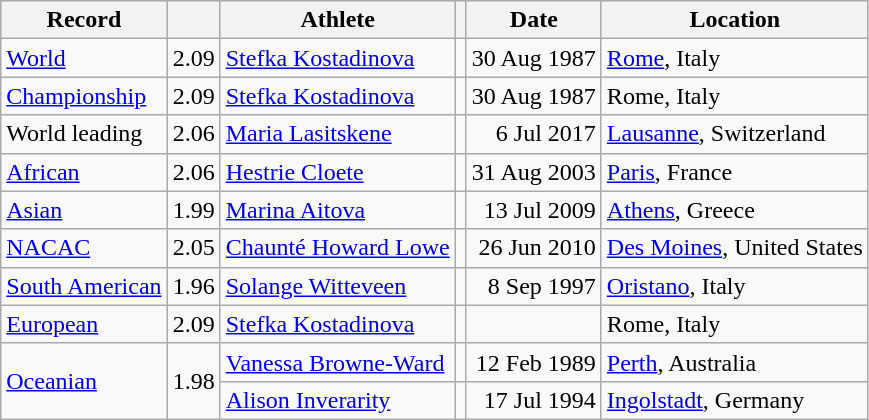<table class="wikitable">
<tr>
<th>Record</th>
<th></th>
<th>Athlete</th>
<th></th>
<th>Date</th>
<th>Location</th>
</tr>
<tr>
<td><a href='#'>World</a></td>
<td>2.09</td>
<td><a href='#'>Stefka Kostadinova</a></td>
<td></td>
<td align=right>30 Aug 1987</td>
<td><a href='#'>Rome</a>, Italy</td>
</tr>
<tr>
<td><a href='#'>Championship</a></td>
<td>2.09</td>
<td><a href='#'>Stefka Kostadinova</a></td>
<td></td>
<td align=right>30 Aug 1987</td>
<td>Rome, Italy</td>
</tr>
<tr>
<td>World leading</td>
<td>2.06</td>
<td><a href='#'>Maria Lasitskene</a></td>
<td></td>
<td align=right>6 Jul 2017</td>
<td><a href='#'>Lausanne</a>, Switzerland</td>
</tr>
<tr>
<td><a href='#'>African</a></td>
<td>2.06</td>
<td><a href='#'>Hestrie Cloete</a></td>
<td></td>
<td align=right>31 Aug 2003</td>
<td><a href='#'>Paris</a>, France</td>
</tr>
<tr>
<td><a href='#'>Asian</a></td>
<td>1.99</td>
<td><a href='#'>Marina Aitova</a></td>
<td></td>
<td align=right>13 Jul 2009</td>
<td><a href='#'>Athens</a>, Greece</td>
</tr>
<tr>
<td><a href='#'>NACAC</a></td>
<td>2.05</td>
<td><a href='#'>Chaunté Howard Lowe</a></td>
<td></td>
<td align=right>26 Jun 2010</td>
<td><a href='#'>Des Moines</a>, United States</td>
</tr>
<tr>
<td><a href='#'>South American</a></td>
<td>1.96</td>
<td><a href='#'>Solange Witteveen</a></td>
<td></td>
<td align=right>8 Sep 1997</td>
<td><a href='#'>Oristano</a>, Italy</td>
</tr>
<tr>
<td><a href='#'>European</a></td>
<td>2.09</td>
<td><a href='#'>Stefka Kostadinova</a></td>
<td></td>
<td align=right></td>
<td>Rome, Italy</td>
</tr>
<tr>
<td rowspan=2><a href='#'>Oceanian</a></td>
<td rowspan=2>1.98</td>
<td><a href='#'>Vanessa Browne-Ward</a></td>
<td></td>
<td align=right>12 Feb 1989</td>
<td><a href='#'>Perth</a>, Australia</td>
</tr>
<tr>
<td><a href='#'>Alison Inverarity</a></td>
<td></td>
<td align=right>17 Jul 1994</td>
<td><a href='#'>Ingolstadt</a>, Germany</td>
</tr>
</table>
